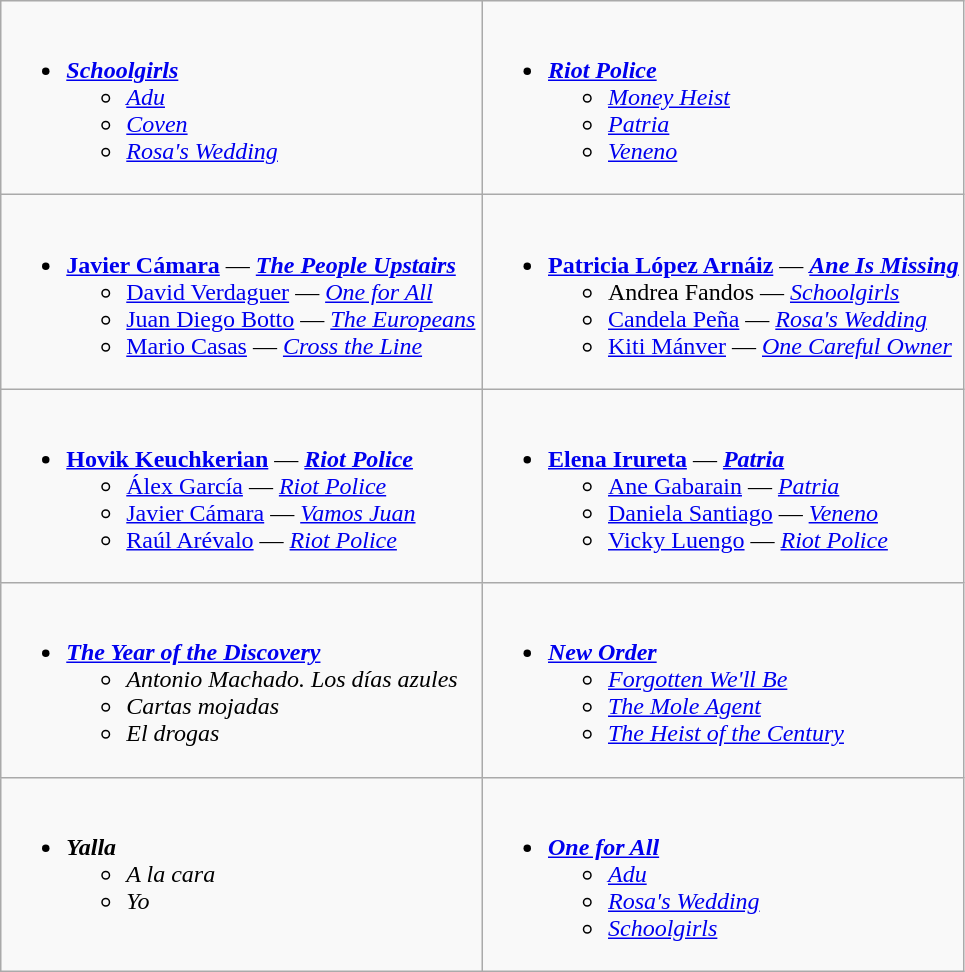<table class=wikitable style="width="100%">
<tr>
<td style="vertical-align:top;" width="50%"><br><ul><li><strong><em><a href='#'>Schoolgirls</a></em></strong><ul><li><em><a href='#'>Adu</a></em></li><li><em><a href='#'>Coven</a></em></li><li><em><a href='#'>Rosa's Wedding</a></em></li></ul></li></ul></td>
<td style="vertical-align:top;" width="50%"><br><ul><li><strong><em><a href='#'>Riot Police</a></em></strong><ul><li><em><a href='#'>Money Heist</a></em></li><li><em><a href='#'>Patria</a></em></li><li><em><a href='#'>Veneno</a></em></li></ul></li></ul></td>
</tr>
<tr>
<td style="vertical-align:top;" width="50%"><br><ul><li><strong><a href='#'>Javier Cámara</a></strong> — <strong><em><a href='#'>The People Upstairs</a></em></strong><ul><li><a href='#'>David Verdaguer</a> — <em><a href='#'>One for All</a></em></li><li><a href='#'>Juan Diego Botto</a> — <em><a href='#'>The Europeans</a></em></li><li><a href='#'>Mario Casas</a> — <em><a href='#'>Cross the Line</a></em></li></ul></li></ul></td>
<td style="vertical-align:top;" width="50%"><br><ul><li><strong><a href='#'>Patricia López Arnáiz</a></strong> — <strong><em><a href='#'>Ane Is Missing</a></em></strong><ul><li>Andrea Fandos — <em><a href='#'>Schoolgirls</a></em></li><li><a href='#'>Candela Peña</a> — <em><a href='#'>Rosa's Wedding</a></em></li><li><a href='#'>Kiti Mánver</a> — <em><a href='#'>One Careful Owner</a></em></li></ul></li></ul></td>
</tr>
<tr>
<td style="vertical-align:top;" width="50%"><br><ul><li><strong><a href='#'>Hovik Keuchkerian</a></strong> — <strong><em><a href='#'>Riot Police</a></em></strong><ul><li><a href='#'>Álex García</a> — <em><a href='#'>Riot Police</a></em></li><li><a href='#'>Javier Cámara</a> — <em><a href='#'>Vamos Juan</a></em></li><li><a href='#'>Raúl Arévalo</a> — <em><a href='#'>Riot Police</a></em></li></ul></li></ul></td>
<td style="vertical-align:top;" width="50%"><br><ul><li><strong><a href='#'>Elena Irureta</a></strong> — <strong><em><a href='#'>Patria</a></em></strong><ul><li><a href='#'>Ane Gabarain</a> — <em><a href='#'>Patria</a></em></li><li><a href='#'>Daniela Santiago</a> — <em><a href='#'>Veneno</a></em></li><li><a href='#'>Vicky Luengo</a> — <em><a href='#'>Riot Police</a></em></li></ul></li></ul></td>
</tr>
<tr>
<td style="vertical-align:top;" width="50%"><br><ul><li><strong><em><a href='#'>The Year of the Discovery</a></em></strong><ul><li><em>Antonio Machado. Los días azules</em></li><li><em>Cartas mojadas</em></li><li><em>El drogas</em></li></ul></li></ul></td>
<td style="vertical-align:top;" width="50%"><br><ul><li><strong><em><a href='#'>New Order</a></em></strong><ul><li><em><a href='#'>Forgotten We'll Be</a></em></li><li><em><a href='#'>The Mole Agent</a></em></li><li><em><a href='#'>The Heist of the Century</a></em></li></ul></li></ul></td>
</tr>
<tr>
<td style="vertical-align:top;" width="50%"><br><ul><li><strong><em>Yalla</em></strong><ul><li><em>A la cara</em></li><li><em>Yo</em></li></ul></li></ul></td>
<td style="vertical-align:top;" width="50%"><br><ul><li><strong><em><a href='#'>One for All</a></em></strong><ul><li><em><a href='#'>Adu</a></em></li><li><em><a href='#'>Rosa's Wedding</a></em></li><li><em><a href='#'>Schoolgirls</a></em></li></ul></li></ul></td>
</tr>
</table>
